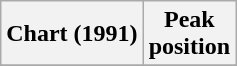<table class="wikitable sortable plainrowheaders">
<tr>
<th scope="col">Chart (1991)</th>
<th scope="col">Peak<br>position</th>
</tr>
<tr>
</tr>
</table>
